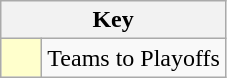<table class="wikitable" style="text-align: center;">
<tr After Draw 4>
<th colspan=2>Key</th>
</tr>
<tr>
<td style="background:#ffffcc; width:20px;"></td>
<td align=left>Teams to Playoffs</td>
</tr>
</table>
